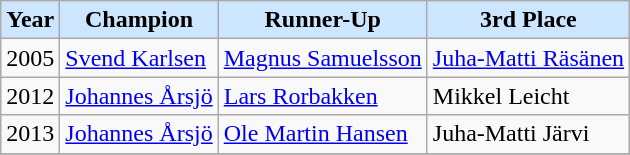<table class="wikitable">
<tr>
<th style="background: #cce6ff;">Year</th>
<th style="background: #cce6ff;">Champion</th>
<th style="background: #cce6ff;">Runner-Up</th>
<th style="background: #cce6ff;">3rd Place</th>
</tr>
<tr>
<td>2005</td>
<td> <a href='#'>Svend Karlsen</a></td>
<td> <a href='#'>Magnus Samuelsson</a></td>
<td> <a href='#'>Juha-Matti Räsänen</a></td>
</tr>
<tr>
<td>2012</td>
<td> <a href='#'>Johannes Årsjö</a></td>
<td> <a href='#'>Lars Rorbakken</a></td>
<td> Mikkel Leicht</td>
</tr>
<tr>
<td>2013</td>
<td> <a href='#'>Johannes Årsjö</a></td>
<td> <a href='#'>Ole Martin Hansen</a></td>
<td> Juha-Matti Järvi</td>
</tr>
<tr>
</tr>
</table>
